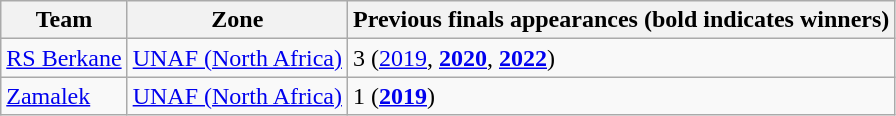<table class="wikitable">
<tr>
<th>Team</th>
<th>Zone</th>
<th>Previous finals appearances (bold indicates winners)</th>
</tr>
<tr>
<td> <a href='#'>RS Berkane</a></td>
<td><a href='#'>UNAF (North Africa)</a></td>
<td>3 (<a href='#'>2019</a>, <strong><a href='#'>2020</a></strong>, <strong><a href='#'>2022</a></strong>)</td>
</tr>
<tr>
<td> <a href='#'>Zamalek</a></td>
<td><a href='#'>UNAF (North Africa)</a></td>
<td>1 (<strong><a href='#'>2019</a></strong>)</td>
</tr>
</table>
